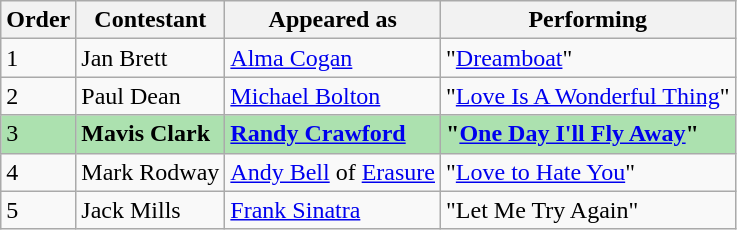<table class="wikitable">
<tr>
<th>Order</th>
<th>Contestant</th>
<th>Appeared as</th>
<th>Performing</th>
</tr>
<tr>
<td>1</td>
<td>Jan Brett</td>
<td><a href='#'>Alma Cogan</a></td>
<td>"<a href='#'>Dreamboat</a>"</td>
</tr>
<tr>
<td>2</td>
<td>Paul Dean</td>
<td><a href='#'>Michael Bolton</a></td>
<td>"<a href='#'>Love Is A Wonderful Thing</a>"</td>
</tr>
<tr style="background:#ACE1AF;">
<td>3</td>
<td><strong>Mavis Clark</strong></td>
<td><strong><a href='#'>Randy Crawford</a></strong></td>
<td><strong>"<a href='#'>One Day I'll Fly Away</a>"</strong></td>
</tr>
<tr>
<td>4</td>
<td>Mark Rodway</td>
<td><a href='#'>Andy Bell</a> of <a href='#'>Erasure</a></td>
<td>"<a href='#'>Love to Hate You</a>"</td>
</tr>
<tr>
<td>5</td>
<td>Jack Mills</td>
<td><a href='#'>Frank Sinatra</a></td>
<td>"Let Me Try Again"</td>
</tr>
</table>
